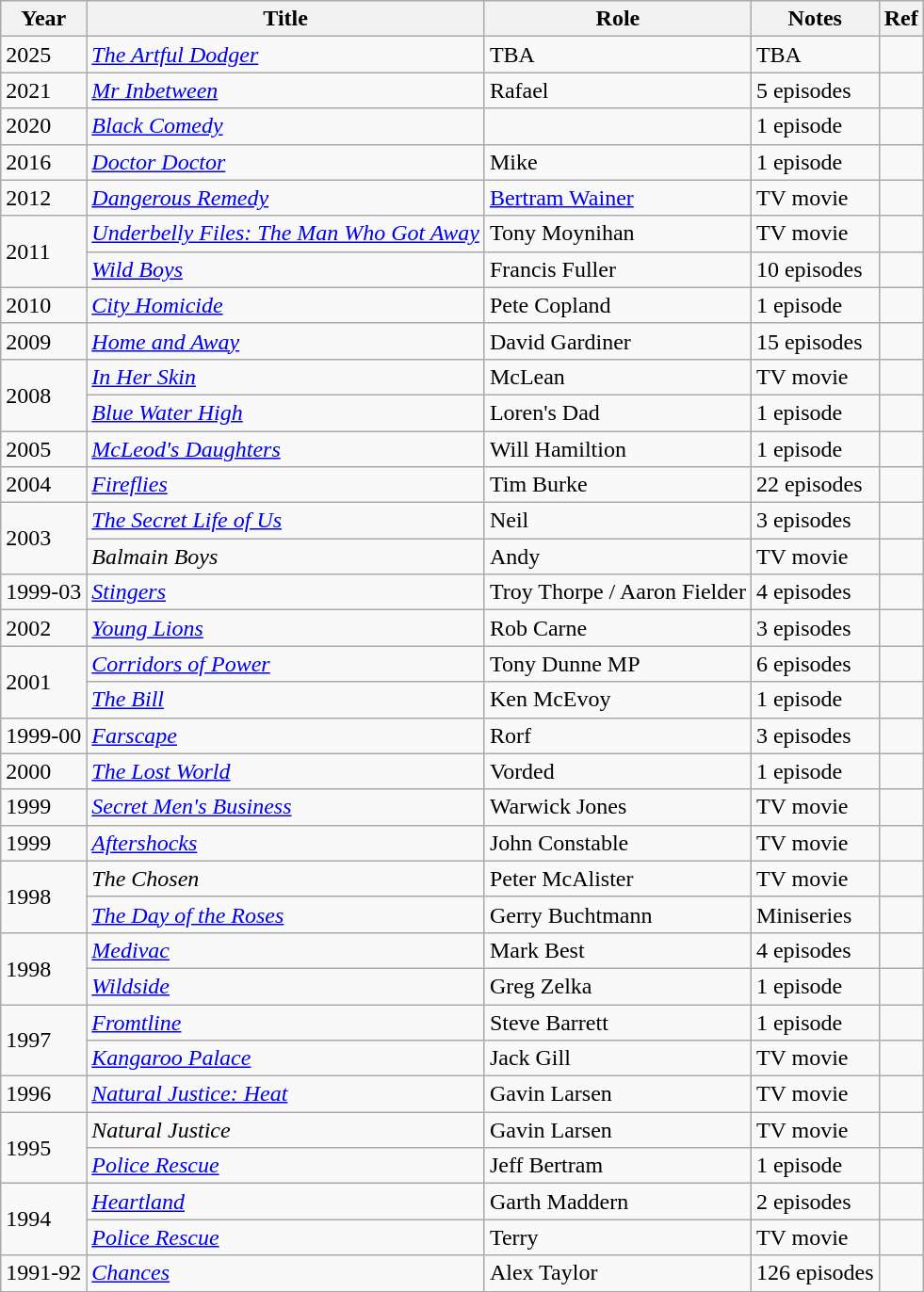<table class="wikitable sortable">
<tr>
<th>Year</th>
<th>Title</th>
<th>Role</th>
<th>Notes</th>
<th>Ref</th>
</tr>
<tr>
<td>2025</td>
<td><a href='#'><em>The Artful Dodger</em></a></td>
<td>TBA</td>
<td>TBA</td>
<td></td>
</tr>
<tr>
<td>2021</td>
<td><em><a href='#'>Mr Inbetween</a></em></td>
<td>Rafael</td>
<td>5 episodes</td>
<td></td>
</tr>
<tr>
<td>2020</td>
<td><em><a href='#'>Black Comedy</a></em></td>
<td></td>
<td>1 episode</td>
<td></td>
</tr>
<tr>
<td>2016</td>
<td><em><a href='#'>Doctor Doctor</a></em></td>
<td>Mike</td>
<td>1 episode</td>
<td></td>
</tr>
<tr>
<td>2012</td>
<td><em><a href='#'>Dangerous Remedy</a></em></td>
<td><a href='#'>Bertram Wainer</a></td>
<td>TV movie</td>
<td></td>
</tr>
<tr>
<td rowspan="2">2011</td>
<td><em><a href='#'>Underbelly Files: The Man Who Got Away</a></em></td>
<td>Tony Moynihan</td>
<td>TV movie</td>
<td></td>
</tr>
<tr>
<td><em><a href='#'>Wild Boys</a></em></td>
<td>Francis Fuller</td>
<td>10 episodes</td>
<td></td>
</tr>
<tr>
<td>2010</td>
<td><em><a href='#'>City Homicide</a></em></td>
<td>Pete Copland</td>
<td>1 episode</td>
<td></td>
</tr>
<tr>
<td>2009</td>
<td><em><a href='#'>Home and Away</a></em></td>
<td>David Gardiner</td>
<td>15 episodes</td>
<td></td>
</tr>
<tr>
<td rowspan="2">2008</td>
<td><em><a href='#'>In Her Skin</a></em></td>
<td>McLean</td>
<td>TV movie</td>
<td></td>
</tr>
<tr>
<td><em><a href='#'>Blue Water High</a></em></td>
<td>Loren's Dad</td>
<td>1 episode</td>
<td></td>
</tr>
<tr>
<td>2005</td>
<td><em><a href='#'>McLeod's Daughters</a></em></td>
<td>Will Hamiltion</td>
<td>1 episode</td>
<td></td>
</tr>
<tr>
<td>2004</td>
<td><em><a href='#'>Fireflies</a></em></td>
<td>Tim Burke</td>
<td>22 episodes</td>
<td></td>
</tr>
<tr>
<td rowspan="2">2003</td>
<td><em><a href='#'>The Secret Life of Us</a></em></td>
<td>Neil</td>
<td>3 episodes</td>
<td></td>
</tr>
<tr>
<td><em>Balmain Boys</em></td>
<td>Andy</td>
<td>TV movie</td>
<td></td>
</tr>
<tr>
<td>1999-03</td>
<td><em><a href='#'>Stingers</a></em></td>
<td>Troy Thorpe / Aaron Fielder</td>
<td>4 episodes</td>
<td></td>
</tr>
<tr>
<td>2002</td>
<td><em><a href='#'>Young Lions</a></em></td>
<td>Rob Carne</td>
<td>3 episodes</td>
<td></td>
</tr>
<tr>
<td rowspan="2">2001</td>
<td><em><a href='#'>Corridors of Power</a></em></td>
<td>Tony Dunne MP</td>
<td>6 episodes</td>
<td></td>
</tr>
<tr>
<td><em><a href='#'>The Bill</a></em></td>
<td>Ken McEvoy</td>
<td>1 episode</td>
<td></td>
</tr>
<tr>
<td>1999-00</td>
<td><em><a href='#'>Farscape</a></em></td>
<td>Rorf</td>
<td>3 episodes</td>
<td></td>
</tr>
<tr>
<td>2000</td>
<td><em><a href='#'>The Lost World</a></em></td>
<td>Vorded</td>
<td>1 episode</td>
<td></td>
</tr>
<tr>
<td>1999</td>
<td><em><a href='#'>Secret Men's Business</a></em></td>
<td>Warwick Jones</td>
<td>TV movie</td>
<td></td>
</tr>
<tr>
<td>1999</td>
<td><em><a href='#'>Aftershocks</a></em></td>
<td>John Constable</td>
<td>TV movie</td>
<td></td>
</tr>
<tr>
<td rowspan="2">1998</td>
<td><em>The Chosen</em></td>
<td>Peter McAlister</td>
<td>TV movie</td>
<td></td>
</tr>
<tr>
<td><em><a href='#'>The Day of the Roses</a></em></td>
<td>Gerry Buchtmann</td>
<td>Miniseries</td>
<td></td>
</tr>
<tr>
<td rowspan="2">1998</td>
<td><em><a href='#'>Medivac</a></em></td>
<td>Mark Best</td>
<td>4 episodes</td>
<td></td>
</tr>
<tr>
<td><em><a href='#'>Wildside</a></em></td>
<td>Greg Zelka</td>
<td>1 episode</td>
<td></td>
</tr>
<tr>
<td rowspan="2">1997</td>
<td><em><a href='#'>Fromtline</a></em></td>
<td>Steve Barrett</td>
<td>1 episode</td>
<td></td>
</tr>
<tr>
<td><em><a href='#'>Kangaroo Palace</a></em></td>
<td>Jack Gill</td>
<td>TV movie</td>
<td></td>
</tr>
<tr>
<td>1996</td>
<td><em><a href='#'>Natural Justice: Heat</a></em></td>
<td>Gavin Larsen</td>
<td>TV movie</td>
<td></td>
</tr>
<tr>
<td rowspan="2">1995</td>
<td><em>Natural Justice</em></td>
<td>Gavin Larsen</td>
<td>TV movie</td>
<td></td>
</tr>
<tr>
<td><em><a href='#'>Police Rescue</a></em></td>
<td>Jeff Bertram</td>
<td>1 episode</td>
<td></td>
</tr>
<tr>
<td rowspan="2">1994</td>
<td><em><a href='#'>Heartland</a></em></td>
<td>Garth Maddern</td>
<td>2 episodes</td>
<td></td>
</tr>
<tr>
<td><em><a href='#'>Police Rescue</a></em></td>
<td>Terry</td>
<td>TV movie</td>
<td></td>
</tr>
<tr>
<td>1991-92</td>
<td><em><a href='#'>Chances</a></em></td>
<td>Alex Taylor</td>
<td>126 episodes</td>
<td></td>
</tr>
</table>
